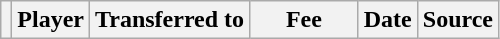<table class="wikitable plainrowheaders sortable">
<tr>
<th></th>
<th scope="col">Player</th>
<th>Transferred to</th>
<th style="width: 65px;">Fee</th>
<th scope="col">Date</th>
<th scope="col">Source</th>
</tr>
</table>
